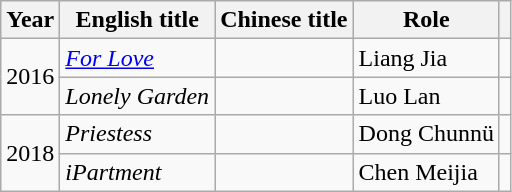<table class="wikitable">
<tr>
<th>Year</th>
<th>English title</th>
<th>Chinese title</th>
<th>Role</th>
<th></th>
</tr>
<tr>
<td rowspan=2>2016</td>
<td><em><a href='#'>For Love</a></em></td>
<td></td>
<td>Liang Jia</td>
<td></td>
</tr>
<tr>
<td><em>Lonely Garden</em></td>
<td></td>
<td>Luo Lan</td>
<td></td>
</tr>
<tr>
<td rowspan=2>2018</td>
<td><em>Priestess</em></td>
<td></td>
<td>Dong Chunnü</td>
<td></td>
</tr>
<tr>
<td><em>iPartment</em></td>
<td></td>
<td>Chen Meijia</td>
<td></td>
</tr>
</table>
